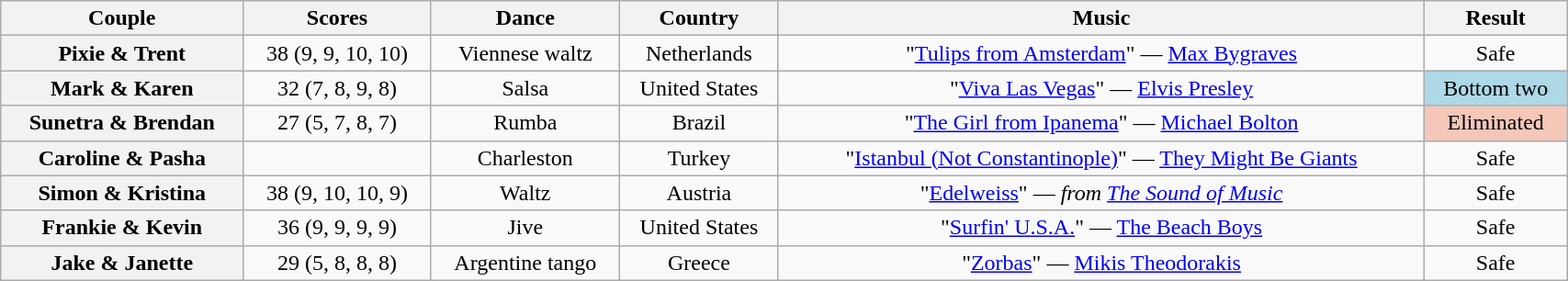<table class="wikitable sortable" style="text-align:center; width:90%">
<tr>
<th scope="col">Couple</th>
<th scope="col">Scores</th>
<th scope="col" class="unsortable">Dance</th>
<th scope="col" class="unsortable">Country</th>
<th scope="col" class="unsortable">Music</th>
<th scope="col" class="unsortable">Result</th>
</tr>
<tr>
<th scope="row">Pixie & Trent</th>
<td>38 (9, 9, 10, 10)</td>
<td>Viennese waltz</td>
<td>Netherlands</td>
<td>"<a href='#'>Tulips from Amsterdam</a>" — <a href='#'>Max Bygraves</a></td>
<td>Safe</td>
</tr>
<tr>
<th scope="row">Mark & Karen</th>
<td>32 (7, 8, 9, 8)</td>
<td>Salsa</td>
<td>United States</td>
<td>"<a href='#'>Viva Las Vegas</a>" — <a href='#'>Elvis Presley</a></td>
<td bgcolor="lightblue">Bottom two</td>
</tr>
<tr>
<th scope="row">Sunetra & Brendan</th>
<td>27 (5, 7, 8, 7)</td>
<td>Rumba</td>
<td>Brazil</td>
<td>"<a href='#'>The Girl from Ipanema</a>" — <a href='#'>Michael Bolton</a></td>
<td bgcolor="f4c7b8">Eliminated</td>
</tr>
<tr>
<th scope="row">Caroline & Pasha</th>
<td></td>
<td>Charleston</td>
<td>Turkey</td>
<td>"<a href='#'>Istanbul (Not Constantinople)</a>" — <a href='#'>They Might Be Giants</a></td>
<td>Safe</td>
</tr>
<tr>
<th scope="row">Simon & Kristina</th>
<td>38 (9, 10, 10, 9)</td>
<td>Waltz</td>
<td>Austria</td>
<td>"<a href='#'>Edelweiss</a>" — <em>from <a href='#'>The Sound of Music</a></em></td>
<td>Safe</td>
</tr>
<tr>
<th scope="row">Frankie & Kevin</th>
<td>36 (9, 9, 9, 9)</td>
<td>Jive</td>
<td>United States</td>
<td>"<a href='#'>Surfin' U.S.A.</a>" — <a href='#'>The Beach Boys</a></td>
<td>Safe</td>
</tr>
<tr>
<th scope="row">Jake & Janette</th>
<td>29 (5, 8, 8, 8)</td>
<td>Argentine tango</td>
<td>Greece</td>
<td>"<a href='#'>Zorbas</a>" — <a href='#'>Mikis Theodorakis</a></td>
<td>Safe</td>
</tr>
</table>
